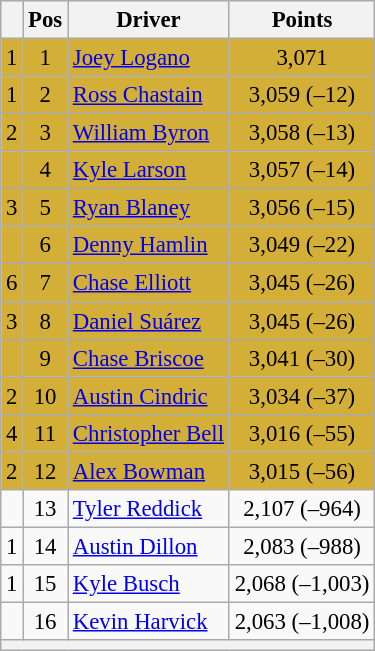<table class="wikitable" style="font-size: 95%;">
<tr>
<th></th>
<th>Pos</th>
<th>Driver</th>
<th>Points</th>
</tr>
<tr style="background:#D4AF37;">
<td align="left"> 1</td>
<td style="text-align:center;">1</td>
<td><a href='#'>Joey Logano</a></td>
<td style="text-align:center;">3,071</td>
</tr>
<tr style="background:#D4AF37;">
<td align="left"> 1</td>
<td style="text-align:center;">2</td>
<td><a href='#'>Ross Chastain</a></td>
<td style="text-align:center;">3,059 (–12)</td>
</tr>
<tr style="background:#D4AF37;">
<td align="left"> 2</td>
<td style="text-align:center;">3</td>
<td><a href='#'>William Byron</a> </td>
<td style="text-align:center;">3,058 (–13)</td>
</tr>
<tr style="background:#D4AF37;">
<td align="left"></td>
<td style="text-align:center;">4</td>
<td><a href='#'>Kyle Larson</a></td>
<td style="text-align:center;">3,057 (–14)</td>
</tr>
<tr style="background:#D4AF37;">
<td align="left"> 3</td>
<td style="text-align:center;">5</td>
<td><a href='#'>Ryan Blaney</a></td>
<td style="text-align:center;">3,056 (–15)</td>
</tr>
<tr style="background:#D4AF37;">
<td align="left"></td>
<td style="text-align:center;">6</td>
<td><a href='#'>Denny Hamlin</a></td>
<td style="text-align:center;">3,049 (–22)</td>
</tr>
<tr style="background:#D4AF37;">
<td align="left"> 6</td>
<td style="text-align:center;">7</td>
<td><a href='#'>Chase Elliott</a></td>
<td style="text-align:center;">3,045 (–26)</td>
</tr>
<tr style="background:#D4AF37;">
<td align="left"> 3</td>
<td style="text-align:center;">8</td>
<td><a href='#'>Daniel Suárez</a></td>
<td style="text-align:center;">3,045 (–26)</td>
</tr>
<tr style="background:#D4AF37;">
<td align="left"></td>
<td style="text-align:center;">9</td>
<td><a href='#'>Chase Briscoe</a></td>
<td style="text-align:center;">3,041 (–30)</td>
</tr>
<tr style="background:#D4AF37;">
<td align="left"> 2</td>
<td style="text-align:center;">10</td>
<td><a href='#'>Austin Cindric</a></td>
<td style="text-align:center;">3,034 (–37)</td>
</tr>
<tr style="background:#D4AF37;">
<td align="left"> 4</td>
<td style="text-align:center;">11</td>
<td><a href='#'>Christopher Bell</a></td>
<td style="text-align:center;">3,016 (–55)</td>
</tr>
<tr style="background:#D4AF37;">
<td align="left"> 2</td>
<td style="text-align:center;">12</td>
<td><a href='#'>Alex Bowman</a></td>
<td style="text-align:center;">3,015 (–56)</td>
</tr>
<tr>
<td align="left"></td>
<td style="text-align:center;">13</td>
<td><a href='#'>Tyler Reddick</a></td>
<td style="text-align:center;">2,107 (–964)</td>
</tr>
<tr>
<td align="left"> 1</td>
<td style="text-align:center;">14</td>
<td><a href='#'>Austin Dillon</a></td>
<td style="text-align:center;">2,083 (–988)</td>
</tr>
<tr>
<td align="left"> 1</td>
<td style="text-align:center;">15</td>
<td><a href='#'>Kyle Busch</a></td>
<td style="text-align:center;">2,068 (–1,003)</td>
</tr>
<tr>
<td align="left"></td>
<td style="text-align:center;">16</td>
<td><a href='#'>Kevin Harvick</a></td>
<td style="text-align:center;">2,063 (–1,008)</td>
</tr>
<tr class="sortbottom">
<th colspan="9"></th>
</tr>
</table>
